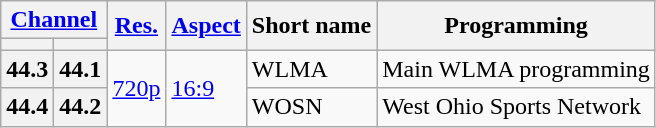<table class="wikitable">
<tr>
<th scope = "col" colspan="2"><a href='#'>Channel</a></th>
<th scope = "col" rowspan="2"><a href='#'>Res.</a></th>
<th scope = "col" rowspan="2"><a href='#'>Aspect</a></th>
<th scope = "col" rowspan="2">Short name</th>
<th scope = "col" rowspan="2">Programming</th>
</tr>
<tr>
<th scope = "col"></th>
<th></th>
</tr>
<tr>
<th scope = "row">44.3</th>
<th>44.1</th>
<td rowspan="2"><a href='#'>720p</a></td>
<td rowspan="2"><a href='#'>16:9</a></td>
<td>WLMA</td>
<td>Main WLMA programming</td>
</tr>
<tr>
<th scope = "row">44.4</th>
<th>44.2</th>
<td>WOSN</td>
<td>West Ohio Sports Network</td>
</tr>
</table>
